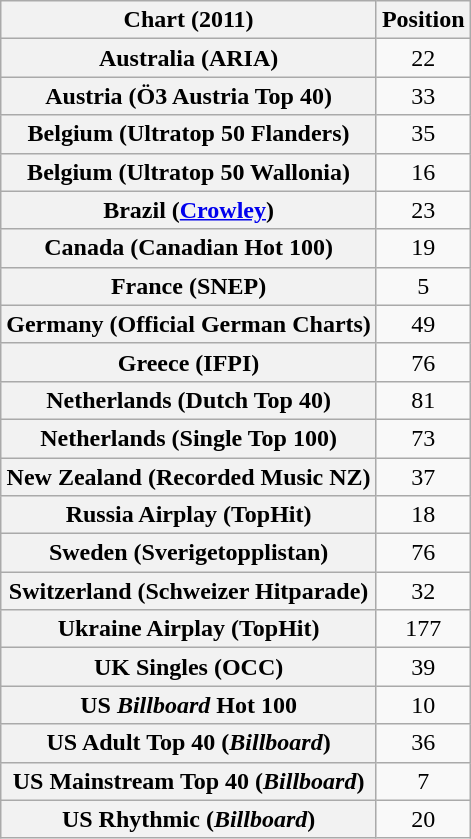<table class="wikitable sortable plainrowheaders" style="text-align:center">
<tr>
<th scope="col">Chart (2011)</th>
<th scope="col">Position</th>
</tr>
<tr>
<th scope="row">Australia (ARIA)</th>
<td>22</td>
</tr>
<tr>
<th scope="row">Austria (Ö3 Austria Top 40)</th>
<td>33</td>
</tr>
<tr>
<th scope="row">Belgium (Ultratop 50 Flanders)</th>
<td>35</td>
</tr>
<tr>
<th scope="row">Belgium (Ultratop 50 Wallonia)</th>
<td>16</td>
</tr>
<tr>
<th scope="row">Brazil (<a href='#'>Crowley</a>)</th>
<td>23</td>
</tr>
<tr>
<th scope="row">Canada (Canadian Hot 100)</th>
<td>19</td>
</tr>
<tr>
<th scope="row">France (SNEP)</th>
<td>5</td>
</tr>
<tr>
<th scope="row">Germany (Official German Charts)</th>
<td>49</td>
</tr>
<tr>
<th scope="row">Greece (IFPI)</th>
<td>76</td>
</tr>
<tr>
<th scope="row">Netherlands (Dutch Top 40)</th>
<td>81</td>
</tr>
<tr>
<th scope="row">Netherlands (Single Top 100)</th>
<td>73</td>
</tr>
<tr>
<th scope="row">New Zealand (Recorded Music NZ)</th>
<td>37</td>
</tr>
<tr>
<th scope="row">Russia Airplay (TopHit)</th>
<td>18</td>
</tr>
<tr>
<th scope="row">Sweden (Sverigetopplistan)</th>
<td>76</td>
</tr>
<tr>
<th scope="row">Switzerland (Schweizer Hitparade)</th>
<td>32</td>
</tr>
<tr>
<th scope="row">Ukraine Airplay (TopHit)</th>
<td>177</td>
</tr>
<tr>
<th scope="row">UK Singles (OCC)</th>
<td>39</td>
</tr>
<tr>
<th scope="row">US <em>Billboard</em> Hot 100</th>
<td>10</td>
</tr>
<tr>
<th scope="row">US Adult Top 40 (<em>Billboard</em>)</th>
<td>36</td>
</tr>
<tr>
<th scope="row">US Mainstream Top 40 (<em>Billboard</em>)</th>
<td>7</td>
</tr>
<tr>
<th scope="row">US Rhythmic (<em>Billboard</em>)</th>
<td>20</td>
</tr>
</table>
